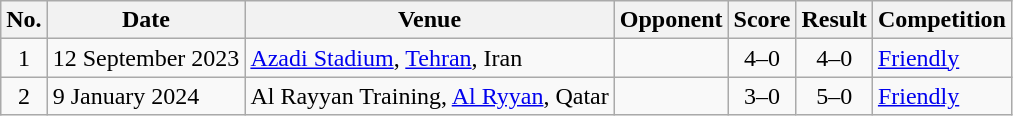<table class="wikitable sortable">
<tr>
<th scope="col">No.</th>
<th scope="col">Date</th>
<th scope="col">Venue</th>
<th scope="col">Opponent</th>
<th scope="col">Score</th>
<th scope="col">Result</th>
<th scope="col">Competition</th>
</tr>
<tr>
<td align="center">1</td>
<td>12 September 2023</td>
<td><a href='#'>Azadi Stadium</a>, <a href='#'>Tehran</a>, Iran</td>
<td></td>
<td align="center">4–0</td>
<td align="center">4–0</td>
<td><a href='#'>Friendly</a></td>
</tr>
<tr>
<td align="center">2</td>
<td>9 January 2024</td>
<td>Al Rayyan Training, <a href='#'>Al Ryyan</a>, Qatar</td>
<td></td>
<td align="center">3–0</td>
<td align="center">5–0</td>
<td><a href='#'>Friendly</a></td>
</tr>
</table>
